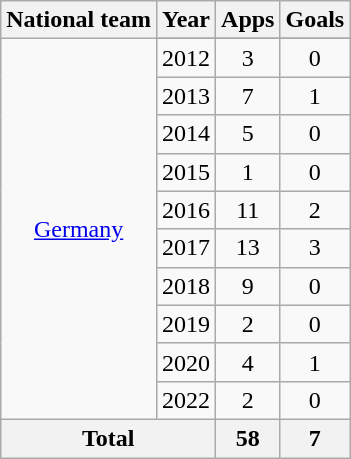<table class="wikitable" style="text-align:center">
<tr>
<th>National team</th>
<th>Year</th>
<th>Apps</th>
<th>Goals</th>
</tr>
<tr>
<td rowspan="11"><a href='#'>Germany</a></td>
</tr>
<tr>
<td>2012</td>
<td>3</td>
<td>0</td>
</tr>
<tr>
<td>2013</td>
<td>7</td>
<td>1</td>
</tr>
<tr>
<td>2014</td>
<td>5</td>
<td>0</td>
</tr>
<tr>
<td>2015</td>
<td>1</td>
<td>0</td>
</tr>
<tr>
<td>2016</td>
<td>11</td>
<td>2</td>
</tr>
<tr>
<td>2017</td>
<td>13</td>
<td>3</td>
</tr>
<tr>
<td>2018</td>
<td>9</td>
<td>0</td>
</tr>
<tr>
<td>2019</td>
<td>2</td>
<td>0</td>
</tr>
<tr>
<td>2020</td>
<td>4</td>
<td>1</td>
</tr>
<tr>
<td>2022</td>
<td>2</td>
<td>0</td>
</tr>
<tr>
<th colspan="2">Total</th>
<th>58</th>
<th>7</th>
</tr>
</table>
